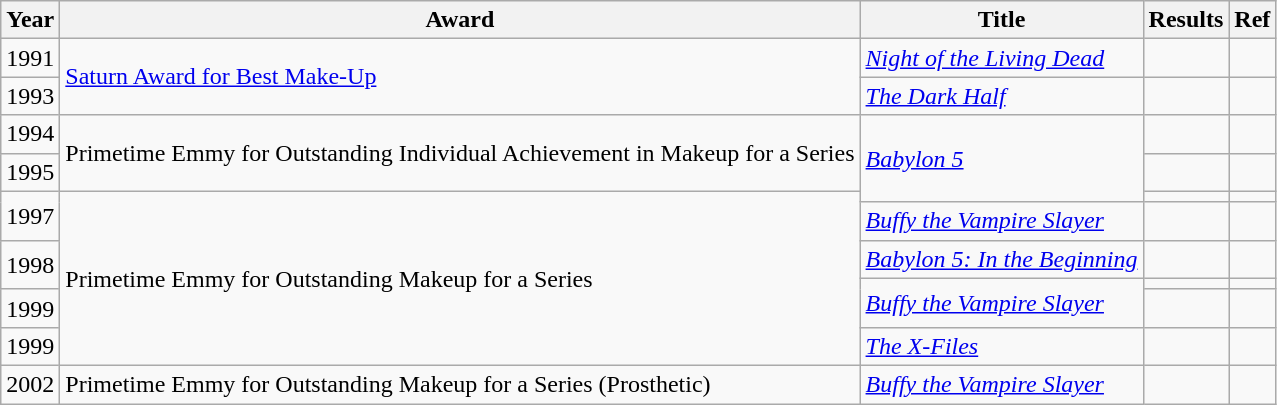<table class="wikitable">
<tr>
<th>Year</th>
<th>Award</th>
<th>Title</th>
<th>Results</th>
<th>Ref</th>
</tr>
<tr>
<td>1991</td>
<td rowspan=2><a href='#'>Saturn Award for Best Make-Up</a></td>
<td><em><a href='#'>Night of the Living Dead</a></em></td>
<td></td>
<td></td>
</tr>
<tr>
<td>1993</td>
<td><em><a href='#'>The Dark Half</a></em></td>
<td></td>
<td></td>
</tr>
<tr>
<td>1994</td>
<td rowspan=2>Primetime Emmy for Outstanding Individual Achievement in Makeup for a Series</td>
<td rowspan=3><em><a href='#'>Babylon 5</a></em></td>
<td></td>
<td></td>
</tr>
<tr>
<td>1995</td>
<td></td>
<td></td>
</tr>
<tr>
<td rowspan=2>1997</td>
<td rowspan=6>Primetime Emmy for Outstanding Makeup for a Series</td>
<td></td>
<td></td>
</tr>
<tr>
<td><em><a href='#'>Buffy the Vampire Slayer</a></em></td>
<td></td>
<td></td>
</tr>
<tr>
<td rowspan=2>1998</td>
<td><em><a href='#'>Babylon 5: In the Beginning</a></em></td>
<td></td>
<td></td>
</tr>
<tr>
<td rowspan=2><em><a href='#'>Buffy the Vampire Slayer</a></em></td>
<td></td>
<td></td>
</tr>
<tr>
<td>1999</td>
<td></td>
<td></td>
</tr>
<tr>
<td>1999</td>
<td><em><a href='#'>The X-Files</a></em></td>
<td></td>
<td></td>
</tr>
<tr>
<td>2002</td>
<td>Primetime Emmy for Outstanding Makeup for a Series (Prosthetic)</td>
<td><em><a href='#'>Buffy the Vampire Slayer</a></em></td>
<td></td>
<td></td>
</tr>
</table>
